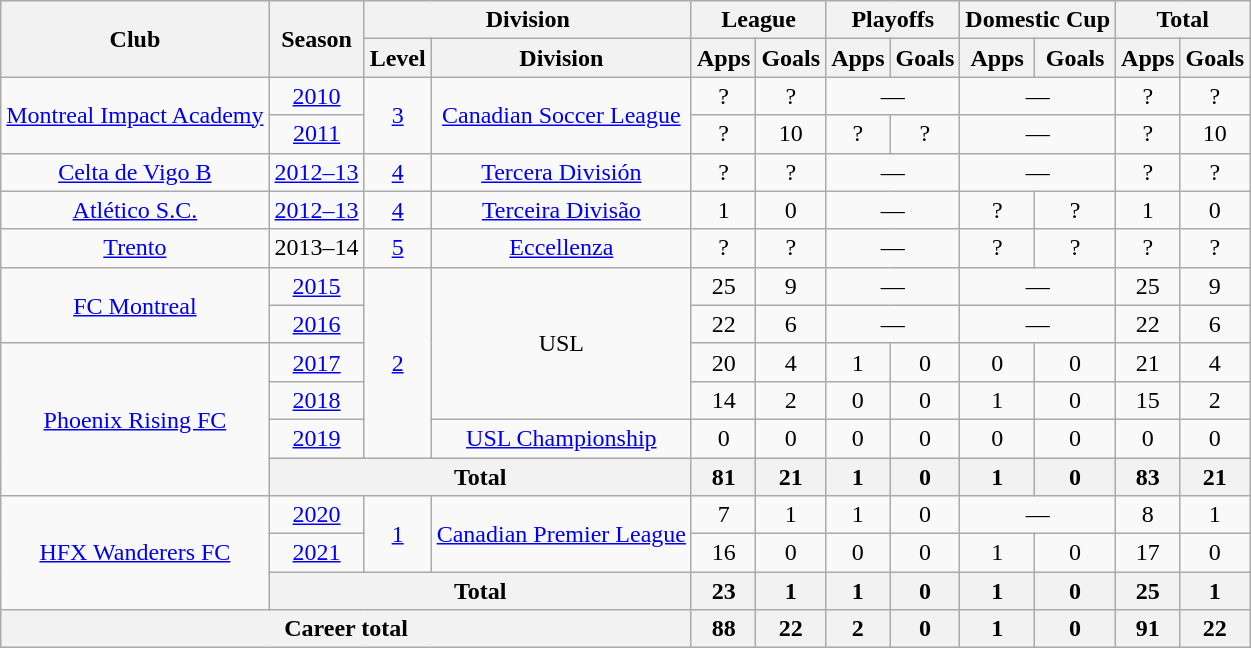<table class="wikitable" style="text-align:center">
<tr>
<th rowspan="2">Club</th>
<th rowspan="2">Season</th>
<th colspan="2">Division</th>
<th colspan="2">League</th>
<th colspan="2">Playoffs</th>
<th colspan="2">Domestic Cup</th>
<th colspan="2">Total</th>
</tr>
<tr>
<th>Level</th>
<th>Division</th>
<th>Apps</th>
<th>Goals</th>
<th>Apps</th>
<th>Goals</th>
<th>Apps</th>
<th>Goals</th>
<th>Apps</th>
<th>Goals</th>
</tr>
<tr>
<td rowspan="2"><a href='#'>Montreal Impact Academy</a></td>
<td><a href='#'>2010</a></td>
<td rowspan=2><a href='#'>3</a></td>
<td rowspan="2"><a href='#'>Canadian Soccer League</a></td>
<td>?</td>
<td>?</td>
<td colspan=2>—</td>
<td colspan=2>—</td>
<td>?</td>
<td>?</td>
</tr>
<tr>
<td><a href='#'>2011</a></td>
<td>?</td>
<td>10</td>
<td>?</td>
<td>?</td>
<td colspan=2>—</td>
<td>?</td>
<td>10</td>
</tr>
<tr>
<td><a href='#'>Celta de Vigo B</a></td>
<td><a href='#'>2012–13</a></td>
<td><a href='#'>4</a></td>
<td><a href='#'>Tercera División</a></td>
<td>?</td>
<td>?</td>
<td colspan=2>—</td>
<td colspan=2>—</td>
<td>?</td>
<td>?</td>
</tr>
<tr>
<td><a href='#'>Atlético S.C.</a></td>
<td><a href='#'>2012–13</a></td>
<td><a href='#'>4</a></td>
<td><a href='#'>Terceira Divisão</a></td>
<td>1</td>
<td>0</td>
<td colspan=2>—</td>
<td>?</td>
<td>?</td>
<td>1</td>
<td>0</td>
</tr>
<tr>
<td><a href='#'>Trento</a></td>
<td>2013–14</td>
<td><a href='#'>5</a></td>
<td><a href='#'>Eccellenza</a></td>
<td>?</td>
<td>?</td>
<td colspan=2>—</td>
<td>?</td>
<td>?</td>
<td>?</td>
<td>?</td>
</tr>
<tr>
<td rowspan="2"><a href='#'>FC Montreal</a></td>
<td><a href='#'>2015</a></td>
<td rowspan=5><a href='#'>2</a></td>
<td rowspan="4">USL</td>
<td>25</td>
<td>9</td>
<td colspan=2>—</td>
<td colspan=2>—</td>
<td>25</td>
<td>9</td>
</tr>
<tr>
<td><a href='#'>2016</a></td>
<td>22</td>
<td>6</td>
<td colspan=2>—</td>
<td colspan=2>—</td>
<td>22</td>
<td>6</td>
</tr>
<tr>
<td rowspan="4"><a href='#'>Phoenix Rising FC</a></td>
<td><a href='#'>2017</a></td>
<td>20</td>
<td>4</td>
<td>1</td>
<td>0</td>
<td>0</td>
<td>0</td>
<td>21</td>
<td>4</td>
</tr>
<tr>
<td><a href='#'>2018</a></td>
<td>14</td>
<td>2</td>
<td>0</td>
<td>0</td>
<td>1</td>
<td>0</td>
<td>15</td>
<td>2</td>
</tr>
<tr>
<td><a href='#'>2019</a></td>
<td><a href='#'>USL Championship</a></td>
<td>0</td>
<td>0</td>
<td>0</td>
<td>0</td>
<td>0</td>
<td>0</td>
<td>0</td>
<td>0</td>
</tr>
<tr>
<th colspan="3">Total</th>
<th>81</th>
<th>21</th>
<th>1</th>
<th>0</th>
<th>1</th>
<th>0</th>
<th>83</th>
<th>21</th>
</tr>
<tr>
<td rowspan="3"><a href='#'>HFX Wanderers FC</a></td>
<td><a href='#'>2020</a></td>
<td rowspan="2"><a href='#'>1</a></td>
<td rowspan="2"><a href='#'>Canadian Premier League</a></td>
<td>7</td>
<td>1</td>
<td>1</td>
<td>0</td>
<td colspan="2">—</td>
<td>8</td>
<td>1</td>
</tr>
<tr>
<td><a href='#'>2021</a></td>
<td>16</td>
<td>0</td>
<td>0</td>
<td>0</td>
<td>1</td>
<td>0</td>
<td>17</td>
<td>0</td>
</tr>
<tr>
<th colspan="3">Total</th>
<th>23</th>
<th>1</th>
<th>1</th>
<th>0</th>
<th>1</th>
<th>0</th>
<th>25</th>
<th>1</th>
</tr>
<tr>
<th colspan="4">Career total</th>
<th>88</th>
<th>22</th>
<th>2</th>
<th>0</th>
<th>1</th>
<th>0</th>
<th>91</th>
<th>22</th>
</tr>
</table>
